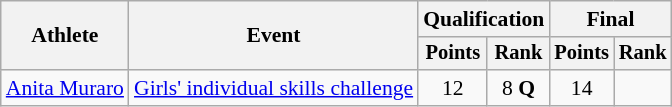<table class="wikitable" style="font-size:90%">
<tr>
<th rowspan=2>Athlete</th>
<th rowspan=2>Event</th>
<th colspan=2>Qualification</th>
<th colspan=2>Final</th>
</tr>
<tr style="font-size:95%">
<th>Points</th>
<th>Rank</th>
<th>Points</th>
<th>Rank</th>
</tr>
<tr align=center>
<td align=left><a href='#'>Anita Muraro</a></td>
<td align=left><a href='#'>Girls' individual skills challenge</a></td>
<td>12</td>
<td>8 <strong>Q</strong></td>
<td>14</td>
<td></td>
</tr>
</table>
